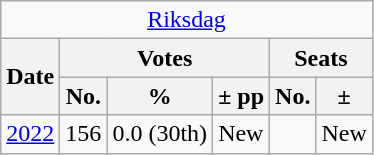<table class="wikitable">
<tr>
<td colspan="6" align="center"><a href='#'>Riksdag</a></td>
</tr>
<tr>
<th rowspan="2">Date</th>
<th colspan="3">Votes</th>
<th colspan="2">Seats</th>
</tr>
<tr>
<th>No.</th>
<th>%</th>
<th>± pp</th>
<th>No.</th>
<th>±</th>
</tr>
<tr>
<td><a href='#'>2022</a></td>
<td>156</td>
<td>0.0 (30th)</td>
<td>New</td>
<td></td>
<td>New</td>
</tr>
</table>
